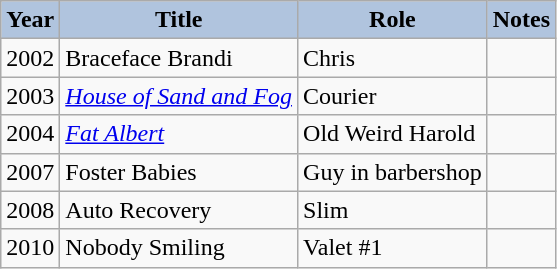<table class="wikitable">
<tr style="text-align:center;">
<th style="background:#B0C4DE;">Year</th>
<th style="background:#B0C4DE;">Title</th>
<th style="background:#B0C4DE;">Role</th>
<th style="background:#B0C4DE;">Notes</th>
</tr>
<tr>
<td>2002</td>
<td>Braceface Brandi</td>
<td>Chris</td>
<td></td>
</tr>
<tr>
<td>2003</td>
<td><em><a href='#'>House of Sand and Fog</a></em></td>
<td>Courier</td>
<td></td>
</tr>
<tr>
<td>2004</td>
<td><em><a href='#'>Fat Albert</a></em></td>
<td>Old Weird Harold</td>
<td></td>
</tr>
<tr>
<td>2007</td>
<td>Foster Babies</td>
<td>Guy in barbershop</td>
<td></td>
</tr>
<tr>
<td>2008</td>
<td>Auto Recovery</td>
<td>Slim</td>
<td></td>
</tr>
<tr>
<td>2010</td>
<td>Nobody Smiling</td>
<td>Valet #1</td>
<td></td>
</tr>
</table>
